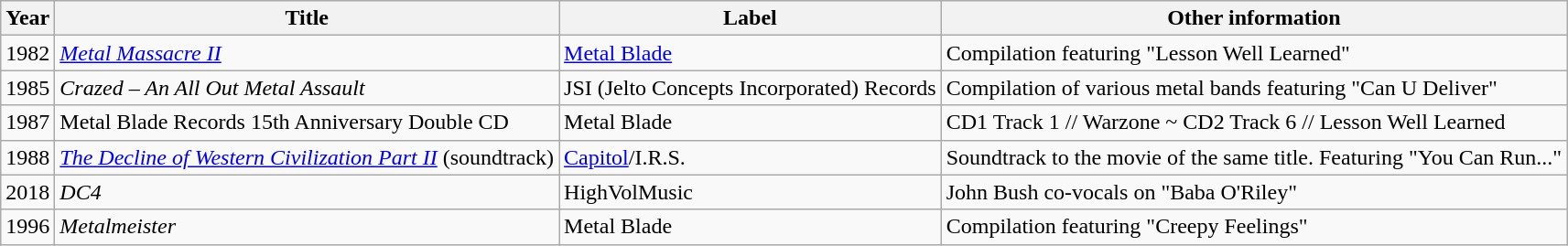<table class="wikitable">
<tr>
<th style="text-align:center; vertical-align:top;">Year</th>
<th style="text-align:center; vertical-align:top;">Title</th>
<th style="text-align:center; vertical-align:top;">Label</th>
<th style="text-align:center; vertical-align:top;">Other information</th>
</tr>
<tr>
<td>1982</td>
<td><em><a href='#'>Metal Massacre II</a></em></td>
<td><a href='#'>Metal Blade</a></td>
<td>Compilation featuring "Lesson Well Learned"</td>
</tr>
<tr>
<td>1985</td>
<td><em>Crazed – An All Out Metal Assault</em></td>
<td>JSI (Jelto Concepts Incorporated) Records</td>
<td>Compilation of various metal bands featuring "Can U Deliver"</td>
</tr>
<tr>
<td>1987</td>
<td>Metal Blade Records 15th Anniversary Double CD</td>
<td>Metal Blade</td>
<td>CD1 Track 1 // Warzone ~ CD2 Track 6 // Lesson Well Learned</td>
</tr>
<tr>
<td>1988</td>
<td><a href='#'><em>The Decline of Western Civilization Part II</em></a> (soundtrack)</td>
<td><a href='#'>Capitol</a>/I.R.S.</td>
<td>Soundtrack to the movie of the same title. Featuring "You Can Run..."</td>
</tr>
<tr>
<td>2018</td>
<td><em>DC4</em></td>
<td>HighVolMusic</td>
<td>John Bush co-vocals on "Baba O'Riley"</td>
</tr>
<tr>
<td>1996</td>
<td><em>Metalmeister</em></td>
<td>Metal Blade</td>
<td>Compilation featuring "Creepy Feelings"</td>
</tr>
</table>
